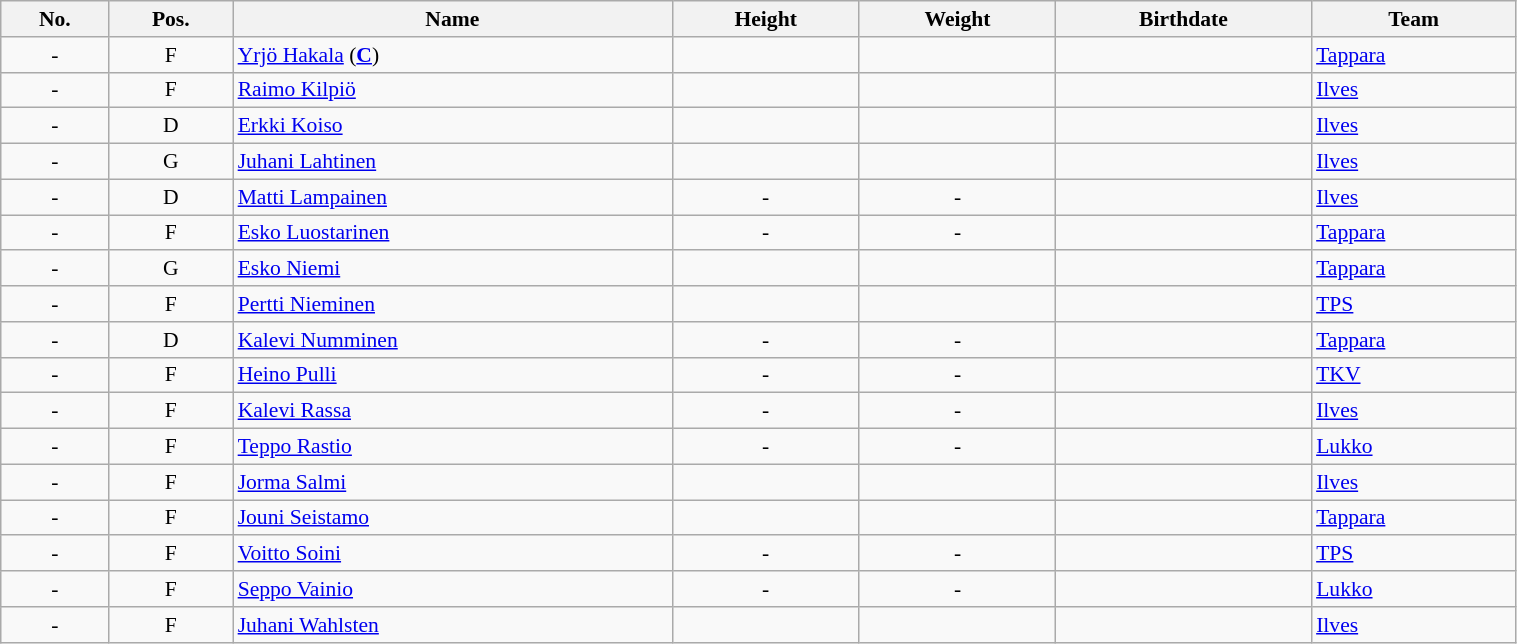<table class="wikitable sortable" width="80%" style="font-size: 90%; text-align: center;">
<tr>
<th>No.</th>
<th>Pos.</th>
<th>Name</th>
<th>Height</th>
<th>Weight</th>
<th>Birthdate</th>
<th>Team</th>
</tr>
<tr>
<td>-</td>
<td>F</td>
<td style="text-align:left;"><a href='#'>Yrjö Hakala</a> (<strong><a href='#'>C</a></strong>)</td>
<td></td>
<td></td>
<td style="text-align:right;"></td>
<td style="text-align:left;"> <a href='#'>Tappara</a></td>
</tr>
<tr>
<td>-</td>
<td>F</td>
<td style="text-align:left;"><a href='#'>Raimo Kilpiö</a></td>
<td></td>
<td></td>
<td style="text-align:right;"></td>
<td style="text-align:left;"> <a href='#'>Ilves</a></td>
</tr>
<tr>
<td>-</td>
<td>D</td>
<td style="text-align:left;"><a href='#'>Erkki Koiso</a></td>
<td></td>
<td></td>
<td style="text-align:right;"></td>
<td style="text-align:left;"> <a href='#'>Ilves</a></td>
</tr>
<tr>
<td>-</td>
<td>G</td>
<td style="text-align:left;"><a href='#'>Juhani Lahtinen</a></td>
<td></td>
<td></td>
<td style="text-align:right;"></td>
<td style="text-align:left;"> <a href='#'>Ilves</a></td>
</tr>
<tr>
<td>-</td>
<td>D</td>
<td style="text-align:left;"><a href='#'>Matti Lampainen</a></td>
<td>-</td>
<td>-</td>
<td style="text-align:right;"></td>
<td style="text-align:left;"> <a href='#'>Ilves</a></td>
</tr>
<tr>
<td>-</td>
<td>F</td>
<td style="text-align:left;"><a href='#'>Esko Luostarinen</a></td>
<td>-</td>
<td>-</td>
<td style="text-align:right;"></td>
<td style="text-align:left;"> <a href='#'>Tappara</a></td>
</tr>
<tr>
<td>-</td>
<td>G</td>
<td style="text-align:left;"><a href='#'>Esko Niemi</a></td>
<td></td>
<td></td>
<td style="text-align:right;"></td>
<td style="text-align:left;"> <a href='#'>Tappara</a></td>
</tr>
<tr>
<td>-</td>
<td>F</td>
<td style="text-align:left;"><a href='#'>Pertti Nieminen</a></td>
<td></td>
<td></td>
<td style="text-align:right;"></td>
<td style="text-align:left;"> <a href='#'>TPS</a></td>
</tr>
<tr>
<td>-</td>
<td>D</td>
<td style="text-align:left;"><a href='#'>Kalevi Numminen</a></td>
<td>-</td>
<td>-</td>
<td style="text-align:right;"></td>
<td style="text-align:left;"> <a href='#'>Tappara</a></td>
</tr>
<tr>
<td>-</td>
<td>F</td>
<td style="text-align:left;"><a href='#'>Heino Pulli</a></td>
<td>-</td>
<td>-</td>
<td style="text-align:right;"></td>
<td style="text-align:left;"> <a href='#'>TKV</a></td>
</tr>
<tr>
<td>-</td>
<td>F</td>
<td style="text-align:left;"><a href='#'>Kalevi Rassa</a></td>
<td>-</td>
<td>-</td>
<td style="text-align:right;"></td>
<td style="text-align:left;"> <a href='#'>Ilves</a></td>
</tr>
<tr>
<td>-</td>
<td>F</td>
<td style="text-align:left;"><a href='#'>Teppo Rastio</a></td>
<td>-</td>
<td>-</td>
<td style="text-align:right;"></td>
<td style="text-align:left;"> <a href='#'>Lukko</a></td>
</tr>
<tr>
<td>-</td>
<td>F</td>
<td style="text-align:left;"><a href='#'>Jorma Salmi</a></td>
<td></td>
<td></td>
<td style="text-align:right;"></td>
<td style="text-align:left;"> <a href='#'>Ilves</a></td>
</tr>
<tr>
<td>-</td>
<td>F</td>
<td style="text-align:left;"><a href='#'>Jouni Seistamo</a></td>
<td></td>
<td></td>
<td style="text-align:right;"></td>
<td style="text-align:left;"> <a href='#'>Tappara</a></td>
</tr>
<tr>
<td>-</td>
<td>F</td>
<td style="text-align:left;"><a href='#'>Voitto Soini</a></td>
<td>-</td>
<td>-</td>
<td style="text-align:right;"></td>
<td style="text-align:left;"> <a href='#'>TPS</a></td>
</tr>
<tr>
<td>-</td>
<td>F</td>
<td style="text-align:left;"><a href='#'>Seppo Vainio</a></td>
<td>-</td>
<td>-</td>
<td style="text-align:right;"></td>
<td style="text-align:left;"> <a href='#'>Lukko</a></td>
</tr>
<tr>
<td>-</td>
<td>F</td>
<td style="text-align:left;"><a href='#'>Juhani Wahlsten</a></td>
<td></td>
<td></td>
<td style="text-align:right;"></td>
<td style="text-align:left;"> <a href='#'>Ilves</a></td>
</tr>
</table>
